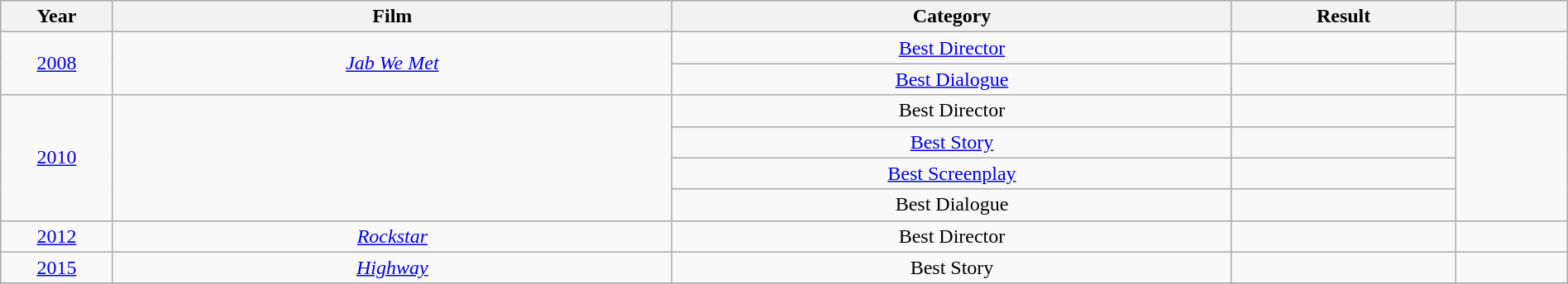<table class="wikitable" style="width:100%;">
<tr>
<th style="width:5%;">Year</th>
<th style="width:25%;">Film</th>
<th style="width:25%;">Category</th>
<th style="width:10%;">Result</th>
<th style="width:5%;"></th>
</tr>
<tr>
<td style="text-align:center;" rowspan="2"><a href='#'>2008</a></td>
<td style="text-align:center;" rowspan="2"><em><a href='#'>Jab We Met</a></em></td>
<td style="text-align:center;"><a href='#'>Best Director</a></td>
<td></td>
<td rowspan="2"></td>
</tr>
<tr>
<td style="text-align:center;"><a href='#'>Best Dialogue</a></td>
<td></td>
</tr>
<tr>
<td style="text-align:center;" rowspan="4"><a href='#'>2010</a></td>
<td style="text-align:center;" rowspan="4"></td>
<td style="text-align:center;">Best Director</td>
<td></td>
<td rowspan="4"></td>
</tr>
<tr>
<td style="text-align:center;"><a href='#'>Best Story</a></td>
<td></td>
</tr>
<tr>
<td style="text-align:center;"><a href='#'>Best Screenplay</a></td>
<td></td>
</tr>
<tr>
<td style="text-align:center;">Best Dialogue</td>
<td></td>
</tr>
<tr>
<td style="text-align:center;"><a href='#'>2012</a></td>
<td style="text-align:center;"><em><a href='#'>Rockstar</a></em></td>
<td style="text-align:center;">Best Director</td>
<td></td>
<td></td>
</tr>
<tr>
<td style="text-align:center;"><a href='#'>2015</a></td>
<td style="text-align:center;"><em><a href='#'>Highway</a></em></td>
<td style="text-align:center;">Best Story</td>
<td></td>
<td></td>
</tr>
<tr>
</tr>
</table>
